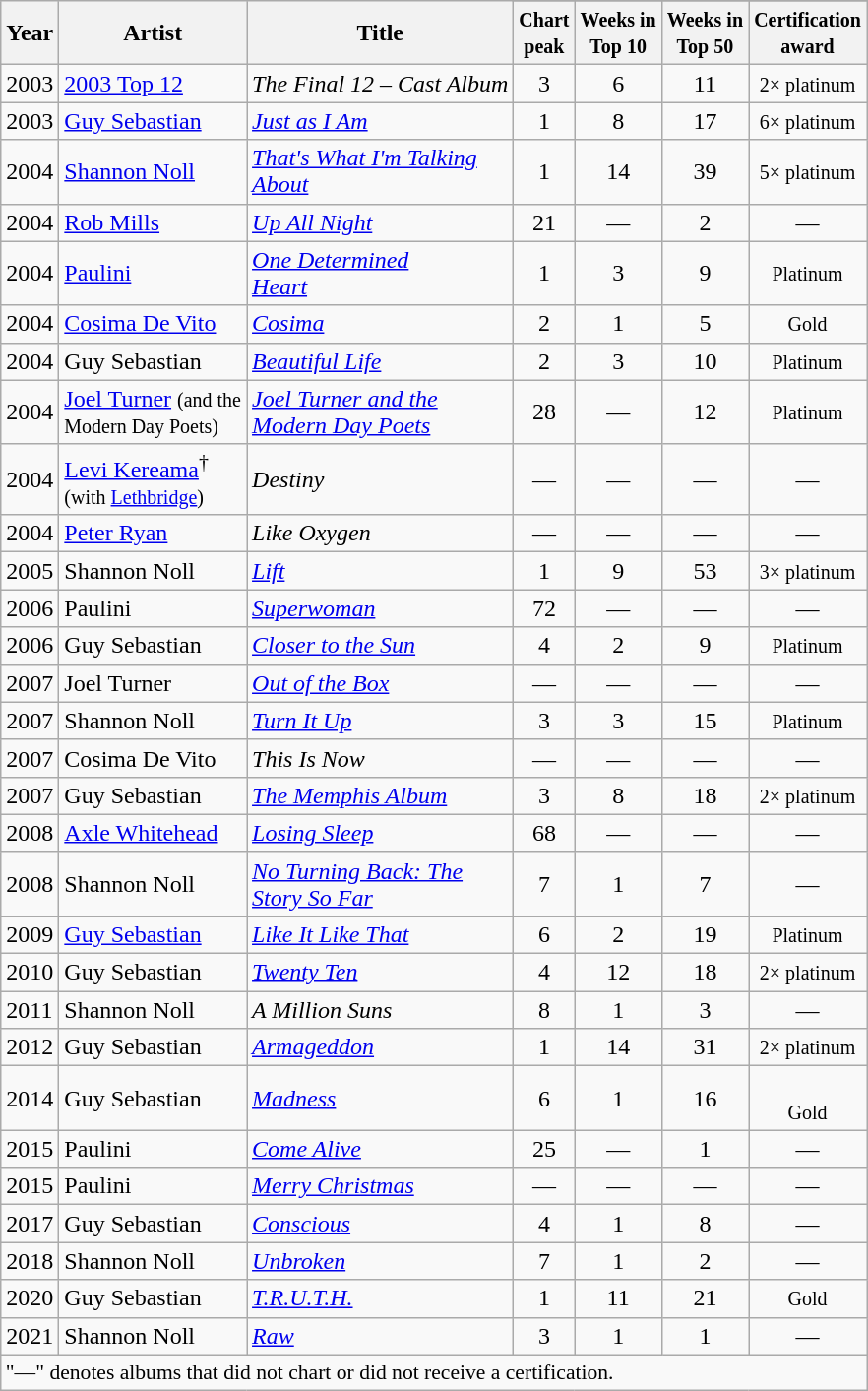<table class="wikitable">
<tr>
<th rowspan="2">Year</th>
<th rowspan="2">Artist</th>
<th rowspan="2">Title</th>
</tr>
<tr>
<th><small>Chart<br>peak</small></th>
<th><small>Weeks in<br>Top 10</small></th>
<th><small>Weeks in<br>Top 50</small></th>
<th><small>Certification<br>award</small></th>
</tr>
<tr>
<td>2003</td>
<td><a href='#'>2003 Top 12</a></td>
<td><em>The Final 12 – Cast Album</em></td>
<td style="text-align:center;">3</td>
<td style="text-align:center;">6</td>
<td style="text-align:center;">11</td>
<td style="text-align:center;"><small>2× platinum<br></small></td>
</tr>
<tr>
<td>2003</td>
<td><a href='#'>Guy Sebastian</a></td>
<td><em><a href='#'>Just as I Am</a></em></td>
<td style="text-align:center;">1</td>
<td style="text-align:center;">8</td>
<td style="text-align:center;">17</td>
<td style="text-align:center;"><small>6× platinum<br></small></td>
</tr>
<tr>
<td>2004</td>
<td><a href='#'>Shannon Noll</a></td>
<td><em><a href='#'>That's What I'm Talking<br> About</a></em></td>
<td style="text-align:center;">1</td>
<td style="text-align:center;">14</td>
<td style="text-align:center;">39</td>
<td style="text-align:center;"><small>5× platinum<br></small></td>
</tr>
<tr>
<td>2004</td>
<td><a href='#'>Rob Mills</a></td>
<td><em><a href='#'>Up All Night</a></em></td>
<td style="text-align:center;">21</td>
<td style="text-align:center;">—</td>
<td style="text-align:center;">2</td>
<td style="text-align:center;">—</td>
</tr>
<tr>
<td>2004</td>
<td><a href='#'>Paulini</a></td>
<td><em><a href='#'>One Determined <br>Heart</a></em></td>
<td style="text-align:center;">1</td>
<td style="text-align:center;">3</td>
<td style="text-align:center;">9</td>
<td style="text-align:center;"><small>Platinum<br></small></td>
</tr>
<tr>
<td>2004</td>
<td><a href='#'>Cosima De Vito</a></td>
<td><em><a href='#'>Cosima</a></em></td>
<td style="text-align:center;">2</td>
<td style="text-align:center;">1</td>
<td style="text-align:center;">5</td>
<td style="text-align:center;"><small>Gold<br></small></td>
</tr>
<tr>
<td>2004</td>
<td>Guy Sebastian</td>
<td><em><a href='#'>Beautiful Life</a></em></td>
<td style="text-align:center;">2</td>
<td style="text-align:center;">3</td>
<td style="text-align:center;">10</td>
<td style="text-align:center;"><small>Platinum<br></small></td>
</tr>
<tr>
<td>2004</td>
<td><a href='#'>Joel Turner</a> <small>(and the <br>Modern Day Poets)</small></td>
<td><em><a href='#'>Joel Turner and the<br> Modern Day Poets</a></em></td>
<td style="text-align:center;">28</td>
<td style="text-align:center;">—</td>
<td style="text-align:center;">12</td>
<td style="text-align:center;"><small>Platinum<br></small></td>
</tr>
<tr>
<td>2004</td>
<td><a href='#'>Levi Kereama</a><sup>†</sup><br><small>(with <a href='#'>Lethbridge</a>)</small></td>
<td><em>Destiny</em></td>
<td style="text-align:center;">—</td>
<td style="text-align:center;">—</td>
<td style="text-align:center;">—</td>
<td style="text-align:center;">—</td>
</tr>
<tr>
<td>2004</td>
<td><a href='#'>Peter Ryan</a></td>
<td><em>Like Oxygen</em></td>
<td style="text-align:center;">—</td>
<td style="text-align:center;">—</td>
<td style="text-align:center;">—</td>
<td style="text-align:center;">—</td>
</tr>
<tr>
<td>2005</td>
<td>Shannon Noll</td>
<td><em><a href='#'>Lift</a></em></td>
<td style="text-align:center;">1</td>
<td style="text-align:center;">9</td>
<td style="text-align:center;">53</td>
<td style="text-align:center;"><small>3× platinum<br></small></td>
</tr>
<tr>
<td>2006</td>
<td>Paulini</td>
<td><em><a href='#'>Superwoman</a></em></td>
<td style="text-align:center;">72</td>
<td style="text-align:center;">—</td>
<td style="text-align:center;">—</td>
<td style="text-align:center;">—</td>
</tr>
<tr>
<td>2006</td>
<td>Guy Sebastian</td>
<td><em><a href='#'>Closer to the Sun</a></em></td>
<td style="text-align:center;">4</td>
<td style="text-align:center;">2</td>
<td style="text-align:center;">9</td>
<td style="text-align:center;"><small>Platinum<br></small></td>
</tr>
<tr>
<td>2007</td>
<td>Joel Turner</td>
<td><em><a href='#'>Out of the Box</a></em></td>
<td style="text-align:center;">—</td>
<td style="text-align:center;">—</td>
<td style="text-align:center;">—</td>
<td style="text-align:center;">—</td>
</tr>
<tr>
<td>2007</td>
<td>Shannon Noll</td>
<td><em><a href='#'>Turn It Up</a></em></td>
<td style="text-align:center;">3</td>
<td style="text-align:center;">3</td>
<td style="text-align:center;">15</td>
<td style="text-align:center;"><small>Platinum<br></small></td>
</tr>
<tr>
<td>2007</td>
<td>Cosima De Vito</td>
<td><em>This Is Now</em></td>
<td style="text-align:center;">—</td>
<td style="text-align:center;">—</td>
<td style="text-align:center;">—</td>
<td style="text-align:center;">—</td>
</tr>
<tr>
<td>2007</td>
<td>Guy Sebastian</td>
<td><em><a href='#'>The Memphis Album</a></em></td>
<td style="text-align:center;">3</td>
<td style="text-align:center;">8</td>
<td style="text-align:center;">18</td>
<td style="text-align:center;"><small>2× platinum<br></small></td>
</tr>
<tr>
<td>2008</td>
<td><a href='#'>Axle Whitehead</a></td>
<td><em><a href='#'>Losing Sleep</a></em></td>
<td style="text-align:center;">68</td>
<td style="text-align:center;">—</td>
<td style="text-align:center;">—</td>
<td style="text-align:center;">—</td>
</tr>
<tr>
<td>2008</td>
<td>Shannon Noll</td>
<td><em><a href='#'>No Turning Back: The <br>Story So Far</a></em></td>
<td style="text-align:center;">7</td>
<td style="text-align:center;">1</td>
<td style="text-align:center;">7</td>
<td style="text-align:center;">—</td>
</tr>
<tr>
<td>2009</td>
<td><a href='#'>Guy Sebastian</a></td>
<td><em><a href='#'>Like It Like That</a></em></td>
<td style="text-align:center;">6</td>
<td style="text-align:center;">2</td>
<td style="text-align:center;">19</td>
<td style="text-align:center;"><small>Platinum<br></small></td>
</tr>
<tr>
<td>2010</td>
<td>Guy Sebastian</td>
<td><em><a href='#'>Twenty Ten</a></em></td>
<td style="text-align:center;">4</td>
<td style="text-align:center;">12</td>
<td style="text-align:center;">18</td>
<td style="text-align:center;"><small>2× platinum<br> </small></td>
</tr>
<tr>
<td>2011</td>
<td>Shannon Noll</td>
<td><em>A Million Suns</em></td>
<td style="text-align:center;">8</td>
<td style="text-align:center;">1</td>
<td style="text-align:center;">3</td>
<td style="text-align:center;">—</td>
</tr>
<tr>
<td>2012</td>
<td>Guy Sebastian</td>
<td><em><a href='#'>Armageddon</a></em></td>
<td style="text-align:center;">1</td>
<td style="text-align:center;">14</td>
<td style="text-align:center;">31</td>
<td style="text-align:center;"><small>2× platinum<br></small></td>
</tr>
<tr>
<td>2014</td>
<td>Guy Sebastian</td>
<td><em><a href='#'>Madness</a></em></td>
<td style="text-align:center;">6</td>
<td style="text-align:center;">1</td>
<td style="text-align:center;">16</td>
<td style="text-align:center;"><br><small>Gold</small></td>
</tr>
<tr>
<td>2015</td>
<td>Paulini</td>
<td><em><a href='#'>Come Alive</a></em></td>
<td style="text-align:center;">25</td>
<td style="text-align:center;">—</td>
<td style="text-align:center;">1</td>
<td style="text-align:center;">—</td>
</tr>
<tr>
<td>2015</td>
<td>Paulini</td>
<td><em><a href='#'>Merry Christmas</a></em></td>
<td style="text-align:center;">—</td>
<td style="text-align:center;">—</td>
<td style="text-align:center;">—</td>
<td style="text-align:center;">—</td>
</tr>
<tr>
<td>2017</td>
<td>Guy Sebastian</td>
<td><em><a href='#'>Conscious</a></em></td>
<td style="text-align:center;">4</td>
<td style="text-align:center;">1</td>
<td style="text-align:center;">8</td>
<td style="text-align:center;">—</td>
</tr>
<tr>
<td>2018</td>
<td>Shannon Noll</td>
<td><em><a href='#'>Unbroken</a></em></td>
<td style="text-align:center;">7</td>
<td style="text-align:center;">1</td>
<td style="text-align:center;">2</td>
<td style="text-align:center;">—</td>
</tr>
<tr>
<td>2020</td>
<td>Guy Sebastian</td>
<td><em><a href='#'>T.R.U.T.H.</a></em></td>
<td style="text-align:center;">1</td>
<td style="text-align:center;">11</td>
<td style="text-align:center;">21</td>
<td style="text-align:center;"><small>Gold</small></td>
</tr>
<tr>
<td>2021</td>
<td>Shannon Noll</td>
<td><em><a href='#'>Raw</a></em></td>
<td style="text-align:center;">3</td>
<td style="text-align:center;">1</td>
<td style="text-align:center;">1</td>
<td style="text-align:center;">—</td>
</tr>
<tr>
<td colspan="7" style="font-size:90%" style="text-align:center;">"—" denotes albums that did not chart or did not receive a certification.</td>
</tr>
</table>
